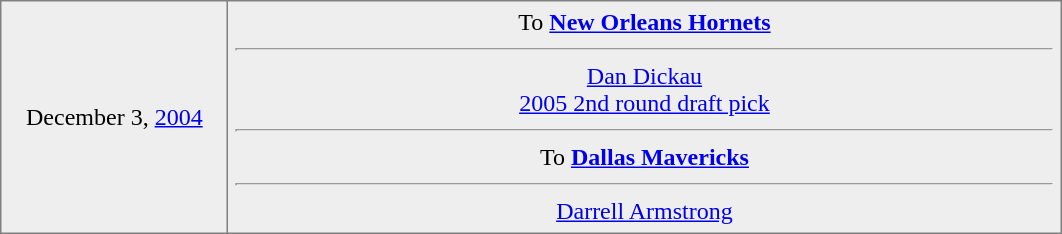<table border="1" style="border-collapse:collapse; text-align:center; width:56%;"  cellpadding="5">
<tr style="background:#eee;">
<td style="width:12%">December 3, <a href='#'>2004</a></td>
<td style="width:44%" valign="top">To <strong><a href='#'>New Orleans Hornets</a></strong><hr><a href='#'>Dan Dickau</a><br><a href='#'>2005 2nd round draft pick</a><hr>To <strong><a href='#'>Dallas Mavericks</a></strong><hr><a href='#'>Darrell Armstrong</a></td>
</tr>
</table>
